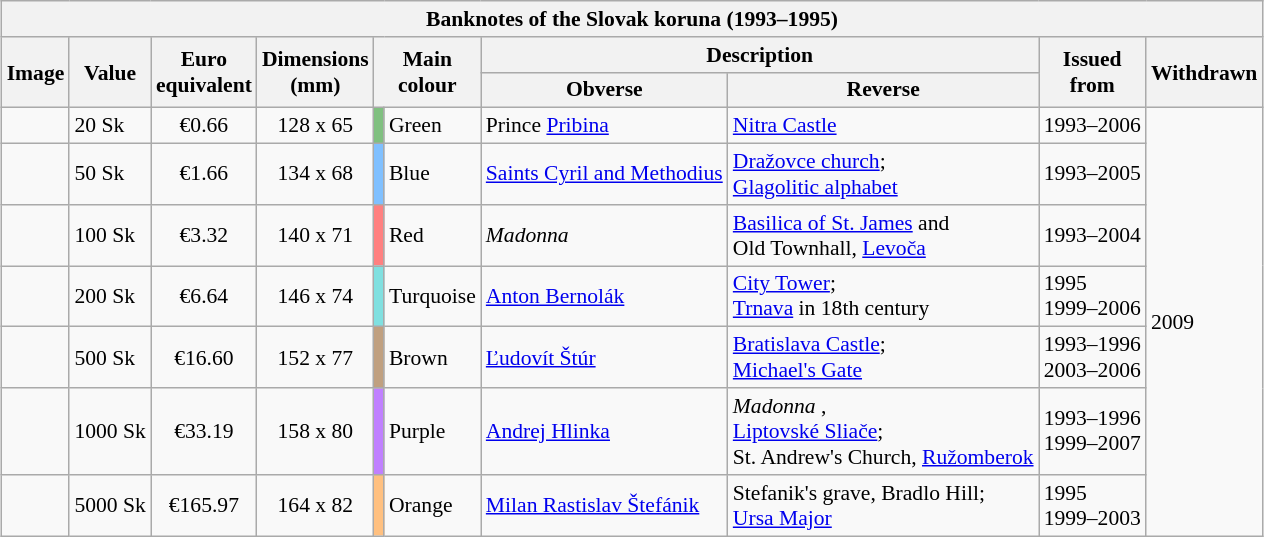<table class="wikitable" style="margin:auto; font-size:90%; border-width:1px;">
<tr>
<th colspan=10>Banknotes of the Slovak koruna (1993–1995)<br></th>
</tr>
<tr>
<th rowspan=2>Image</th>
<th rowspan=2>Value</th>
<th rowspan=2>Euro<br>equivalent</th>
<th rowspan=2>Dimensions<br>(mm)</th>
<th rowspan=2 colspan=2>Main<br>colour</th>
<th colspan=2>Description</th>
<th rowspan=2>Issued<br>from</th>
<th rowspan=2>Withdrawn</th>
</tr>
<tr>
<th>Obverse</th>
<th>Reverse</th>
</tr>
<tr>
<td></td>
<td>20 Sk</td>
<td align=center>€0.66</td>
<td align=center>128 x 65</td>
<td style="background:#80C080"></td>
<td>Green</td>
<td>Prince <a href='#'>Pribina</a></td>
<td><a href='#'>Nitra Castle</a></td>
<td>1993–2006</td>
<td rowspan=7>2009</td>
</tr>
<tr>
<td></td>
<td>50 Sk</td>
<td align=center>€1.66</td>
<td align=center>134 x 68</td>
<td style="background:#80C0FF;"></td>
<td>Blue</td>
<td><a href='#'>Saints Cyril and Methodius</a></td>
<td><a href='#'>Dražovce church</a>;<br><a href='#'>Glagolitic alphabet</a></td>
<td>1993–2005</td>
</tr>
<tr>
<td></td>
<td>100 Sk</td>
<td align=center>€3.32</td>
<td align=center>140 x 71</td>
<td style="background:#FF8080;"></td>
<td>Red</td>
<td><em>Madonna</em><br></td>
<td><a href='#'>Basilica of St. James</a> and<br>Old Townhall, <a href='#'>Levoča</a></td>
<td>1993–2004</td>
</tr>
<tr>
<td></td>
<td>200 Sk</td>
<td align=center>€6.64</td>
<td align=center>146 x 74</td>
<td style="background:#80E0E0"></td>
<td>Turquoise</td>
<td><a href='#'>Anton Bernolák</a></td>
<td><a href='#'>City Tower</a>;<br><a href='#'>Trnava</a> in 18th century</td>
<td>1995<br>1999–2006</td>
</tr>
<tr>
<td></td>
<td>500 Sk</td>
<td align=center>€16.60</td>
<td align=center>152 x 77</td>
<td style="background:#C0A080;"></td>
<td>Brown</td>
<td><a href='#'>Ľudovít Štúr</a></td>
<td><a href='#'>Bratislava Castle</a>;<br><a href='#'>Michael's Gate</a></td>
<td>1993–1996<br>2003–2006</td>
</tr>
<tr>
<td></td>
<td>1000 Sk</td>
<td align=center>€33.19</td>
<td align=center>158 x 80</td>
<td style="background:#C080FF"></td>
<td>Purple</td>
<td><a href='#'>Andrej Hlinka</a></td>
<td><em>Madonna</em> ,<br><a href='#'>Liptovské Sliače</a>;<br>St. Andrew's Church, <a href='#'>Ružomberok</a></td>
<td>1993–1996<br>1999–2007</td>
</tr>
<tr>
<td></td>
<td>5000 Sk</td>
<td align=center>€165.97</td>
<td align=center>164 x 82</td>
<td style="background:#FFC080"></td>
<td>Orange</td>
<td><a href='#'>Milan Rastislav Štefánik</a></td>
<td>Stefanik's grave, Bradlo Hill;<br><a href='#'>Ursa Major</a></td>
<td>1995<br>1999–2003</td>
</tr>
</table>
